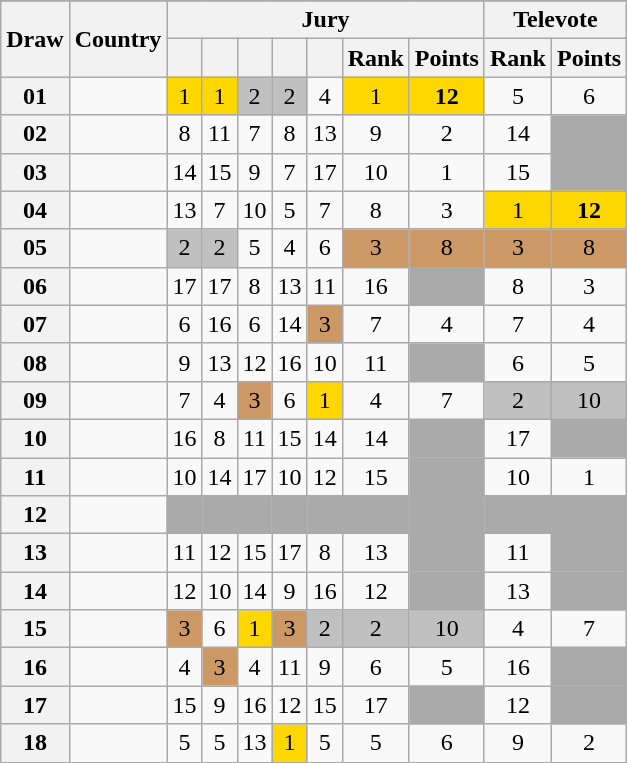<table class="sortable wikitable collapsible plainrowheaders" style="text-align:center;">
<tr>
</tr>
<tr>
<th scope="col" rowspan="2">Draw</th>
<th scope="col" rowspan="2">Country</th>
<th scope="col" colspan="7">Jury</th>
<th scope="col" colspan="2">Televote</th>
</tr>
<tr>
<th scope="col"><small></small></th>
<th scope="col"><small></small></th>
<th scope="col"><small></small></th>
<th scope="col"><small></small></th>
<th scope="col"><small></small></th>
<th scope="col">Rank</th>
<th scope="col">Points</th>
<th scope="col">Rank</th>
<th scope="col">Points</th>
</tr>
<tr>
<th scope="row" style="text-align:center;">01</th>
<td style="text-align:left;"></td>
<td style="background:gold;">1</td>
<td style="background:gold;">1</td>
<td style="background:silver;">2</td>
<td style="background:silver;">2</td>
<td>4</td>
<td style="background:gold;">1</td>
<td style="background:gold;"><strong>12</strong></td>
<td>5</td>
<td>6</td>
</tr>
<tr>
<th scope="row" style="text-align:center;">02</th>
<td style="text-align:left;"></td>
<td>8</td>
<td>11</td>
<td>7</td>
<td>8</td>
<td>13</td>
<td>9</td>
<td>2</td>
<td>14</td>
<td style="background:#AAAAAA;"></td>
</tr>
<tr>
<th scope="row" style="text-align:center;">03</th>
<td style="text-align:left;"></td>
<td>14</td>
<td>15</td>
<td>9</td>
<td>7</td>
<td>17</td>
<td>10</td>
<td>1</td>
<td>15</td>
<td style="background:#AAAAAA;"></td>
</tr>
<tr>
<th scope="row" style="text-align:center;">04</th>
<td style="text-align:left;"></td>
<td>13</td>
<td>7</td>
<td>10</td>
<td>5</td>
<td>7</td>
<td>8</td>
<td>3</td>
<td style="background:gold;">1</td>
<td style="background:gold;"><strong>12</strong></td>
</tr>
<tr>
<th scope="row" style="text-align:center;">05</th>
<td style="text-align:left;"></td>
<td style="background:silver;">2</td>
<td style="background:silver;">2</td>
<td>5</td>
<td>4</td>
<td>6</td>
<td style="background:#CC9966;">3</td>
<td style="background:#CC9966;">8</td>
<td style="background:#CC9966;">3</td>
<td style="background:#CC9966;">8</td>
</tr>
<tr>
<th scope="row" style="text-align:center;">06</th>
<td style="text-align:left;"></td>
<td>17</td>
<td>17</td>
<td>8</td>
<td>13</td>
<td>11</td>
<td>16</td>
<td style="background:#AAAAAA;"></td>
<td>8</td>
<td>3</td>
</tr>
<tr>
<th scope="row" style="text-align:center;">07</th>
<td style="text-align:left;"></td>
<td>6</td>
<td>16</td>
<td>6</td>
<td>14</td>
<td style="background:#CC9966;">3</td>
<td>7</td>
<td>4</td>
<td>7</td>
<td>4</td>
</tr>
<tr>
<th scope="row" style="text-align:center;">08</th>
<td style="text-align:left;"></td>
<td>9</td>
<td>13</td>
<td>12</td>
<td>16</td>
<td>10</td>
<td>11</td>
<td style="background:#AAAAAA;"></td>
<td>6</td>
<td>5</td>
</tr>
<tr>
<th scope="row" style="text-align:center;">09</th>
<td style="text-align:left;"></td>
<td>7</td>
<td>4</td>
<td style="background:#CC9966;">3</td>
<td>6</td>
<td style="background:gold;">1</td>
<td>4</td>
<td>7</td>
<td style="background:silver;">2</td>
<td style="background:silver;">10</td>
</tr>
<tr>
<th scope="row" style="text-align:center;">10</th>
<td style="text-align:left;"></td>
<td>16</td>
<td>8</td>
<td>11</td>
<td>15</td>
<td>14</td>
<td>14</td>
<td style="background:#AAAAAA;"></td>
<td>17</td>
<td style="background:#AAAAAA;"></td>
</tr>
<tr>
<th scope="row" style="text-align:center;">11</th>
<td style="text-align:left;"></td>
<td>10</td>
<td>14</td>
<td>17</td>
<td>10</td>
<td>12</td>
<td>15</td>
<td style="background:#AAAAAA;"></td>
<td>10</td>
<td>1</td>
</tr>
<tr class="sortbottom">
<th scope="row" style="text-align:center;">12</th>
<td style="text-align:left;"></td>
<td style="background:#AAAAAA;"></td>
<td style="background:#AAAAAA;"></td>
<td style="background:#AAAAAA;"></td>
<td style="background:#AAAAAA;"></td>
<td style="background:#AAAAAA;"></td>
<td style="background:#AAAAAA;"></td>
<td style="background:#AAAAAA;"></td>
<td style="background:#AAAAAA;"></td>
<td style="background:#AAAAAA;"></td>
</tr>
<tr>
<th scope="row" style="text-align:center;">13</th>
<td style="text-align:left;"></td>
<td>11</td>
<td>12</td>
<td>15</td>
<td>17</td>
<td>8</td>
<td>13</td>
<td style="background:#AAAAAA;"></td>
<td>11</td>
<td style="background:#AAAAAA;"></td>
</tr>
<tr>
<th scope="row" style="text-align:center;">14</th>
<td style="text-align:left;"></td>
<td>12</td>
<td>10</td>
<td>14</td>
<td>9</td>
<td>16</td>
<td>12</td>
<td style="background:#AAAAAA;"></td>
<td>13</td>
<td style="background:#AAAAAA;"></td>
</tr>
<tr>
<th scope="row" style="text-align:center;">15</th>
<td style="text-align:left;"></td>
<td style="background:#CC9966;">3</td>
<td>6</td>
<td style="background:gold;">1</td>
<td style="background:#CC9966;">3</td>
<td style="background:silver;">2</td>
<td style="background:silver;">2</td>
<td style="background:silver;">10</td>
<td>4</td>
<td>7</td>
</tr>
<tr>
<th scope="row" style="text-align:center;">16</th>
<td style="text-align:left;"></td>
<td>4</td>
<td style="background:#CC9966;">3</td>
<td>4</td>
<td>11</td>
<td>9</td>
<td>6</td>
<td>5</td>
<td>16</td>
<td style="background:#AAAAAA;"></td>
</tr>
<tr>
<th scope="row" style="text-align:center;">17</th>
<td style="text-align:left;"></td>
<td>15</td>
<td>9</td>
<td>16</td>
<td>12</td>
<td>15</td>
<td>17</td>
<td style="background:#AAAAAA;"></td>
<td>12</td>
<td style="background:#AAAAAA;"></td>
</tr>
<tr>
<th scope="row" style="text-align:center;">18</th>
<td style="text-align:left;"></td>
<td>5</td>
<td>5</td>
<td>13</td>
<td style="background:gold;">1</td>
<td>5</td>
<td>5</td>
<td>6</td>
<td>9</td>
<td>2</td>
</tr>
</table>
